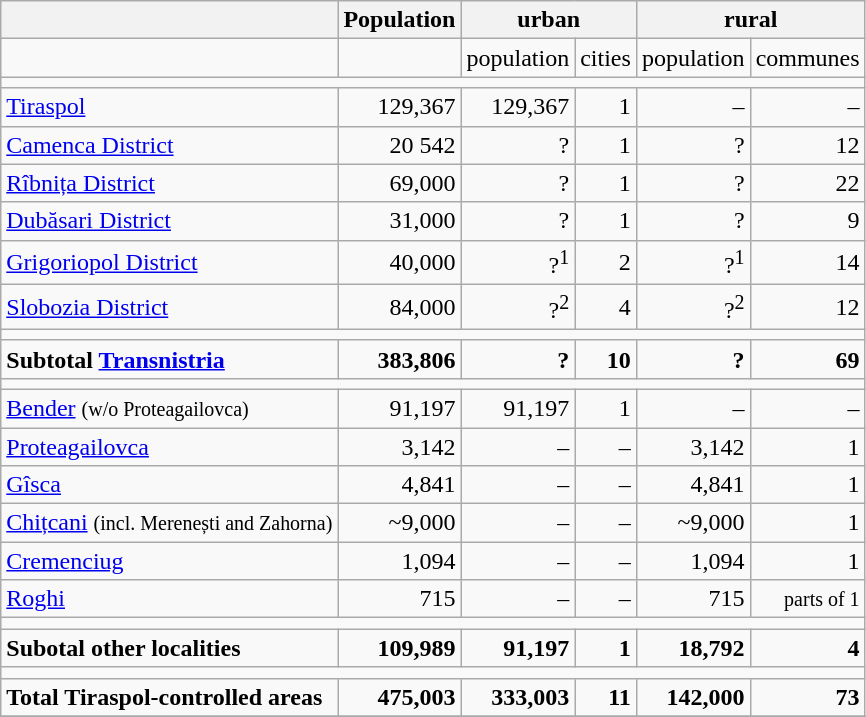<table class="wikitable" style="text-align:right;">
<tr>
<th></th>
<th>Population</th>
<th colspan="2">urban</th>
<th colspan="2">rural</th>
</tr>
<tr>
<td align="left"></td>
<td></td>
<td>population</td>
<td>cities</td>
<td>population</td>
<td>communes</td>
</tr>
<tr>
<td colspan="6"></td>
</tr>
<tr>
<td align="left"><a href='#'>Tiraspol</a></td>
<td>129,367</td>
<td>129,367</td>
<td>1</td>
<td>–</td>
<td>–</td>
</tr>
<tr>
<td align="left"><a href='#'>Camenca District</a></td>
<td>20 542</td>
<td>?</td>
<td>1</td>
<td>?</td>
<td>12</td>
</tr>
<tr>
<td align="left"><a href='#'>Rîbnița District</a></td>
<td>69,000</td>
<td>?</td>
<td>1</td>
<td>?</td>
<td>22</td>
</tr>
<tr>
<td align="left"><a href='#'>Dubăsari District</a></td>
<td>31,000</td>
<td>?</td>
<td>1</td>
<td>?</td>
<td>9</td>
</tr>
<tr>
<td align="left"><a href='#'>Grigoriopol District</a></td>
<td>40,000</td>
<td>?<sup>1</sup></td>
<td>2</td>
<td>?<sup>1</sup></td>
<td>14</td>
</tr>
<tr>
<td align="left"><a href='#'>Slobozia District</a></td>
<td>84,000</td>
<td>?<sup>2</sup></td>
<td>4</td>
<td>?<sup>2</sup></td>
<td>12</td>
</tr>
<tr>
<td colspan="15"></td>
</tr>
<tr>
<td align="left"><strong>Subtotal <a href='#'>Transnistria</a></strong></td>
<td><strong>383,806</strong></td>
<td><strong>?</strong></td>
<td><strong>10</strong></td>
<td><strong>?</strong></td>
<td><strong>69</strong></td>
</tr>
<tr>
<td colspan="6"></td>
</tr>
<tr>
<td align="left"><a href='#'>Bender</a> <small>(w/o Proteagailovca)</small></td>
<td>91,197</td>
<td>91,197</td>
<td>1</td>
<td>–</td>
<td>–</td>
</tr>
<tr>
<td align="left"><a href='#'>Proteagailovca</a></td>
<td>3,142</td>
<td>–</td>
<td>–</td>
<td>3,142</td>
<td>1</td>
</tr>
<tr>
<td align="left"><a href='#'>Gîsca</a></td>
<td>4,841</td>
<td>–</td>
<td>–</td>
<td>4,841</td>
<td>1</td>
</tr>
<tr>
<td align="left"><a href='#'>Chițcani</a> <small>(incl. Merenești and Zahorna)</small></td>
<td>~9,000</td>
<td>–</td>
<td>–</td>
<td>~9,000</td>
<td>1</td>
</tr>
<tr>
<td align="left"><a href='#'>Cremenciug</a></td>
<td>1,094</td>
<td>–</td>
<td>–</td>
<td>1,094</td>
<td>1</td>
</tr>
<tr>
<td align="left"><a href='#'>Roghi</a></td>
<td>715</td>
<td>–</td>
<td>–</td>
<td>715</td>
<td><small>parts of 1</small></td>
</tr>
<tr>
<td colspan="15"></td>
</tr>
<tr>
<td align="left"><strong>Subotal other localities</strong></td>
<td><strong>109,989</strong></td>
<td><strong>91,197</strong></td>
<td><strong>1</strong></td>
<td><strong>18,792</strong></td>
<td><strong>4</strong></td>
</tr>
<tr>
<td colspan="6"></td>
</tr>
<tr>
<td align="left"><strong>Total Tiraspol-controlled areas</strong></td>
<td><strong>475,003</strong></td>
<td><strong>333,003</strong></td>
<td><strong>11</strong></td>
<td><strong>142,000</strong></td>
<td><strong>73</strong></td>
</tr>
<tr>
</tr>
</table>
